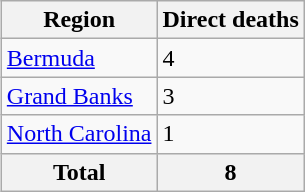<table class="wikitable" style="float:right; clear:right; margin:0.5em 0 0 0.5em;">
<tr>
<th>Region</th>
<th>Direct deaths</th>
</tr>
<tr>
<td><a href='#'>Bermuda</a></td>
<td>4</td>
</tr>
<tr>
<td><a href='#'>Grand Banks</a></td>
<td>3</td>
</tr>
<tr>
<td><a href='#'>North Carolina</a></td>
<td>1</td>
</tr>
<tr>
<th>Total</th>
<th>8</th>
</tr>
</table>
